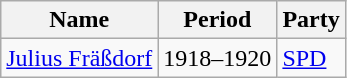<table class="wikitable">
<tr>
<th>Name</th>
<th>Period</th>
<th>Party</th>
</tr>
<tr>
<td><a href='#'>Julius Fräßdorf</a></td>
<td>1918–1920</td>
<td><a href='#'>SPD</a></td>
</tr>
</table>
